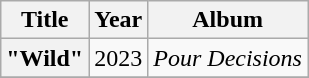<table class="wikitable plainrowheaders" style="text-align:center;" border="1">
<tr>
<th>Title</th>
<th>Year</th>
<th>Album</th>
</tr>
<tr>
<th scope="row">"Wild" </th>
<td>2023</td>
<td><em>Pour Decisions</em></td>
</tr>
<tr>
</tr>
</table>
